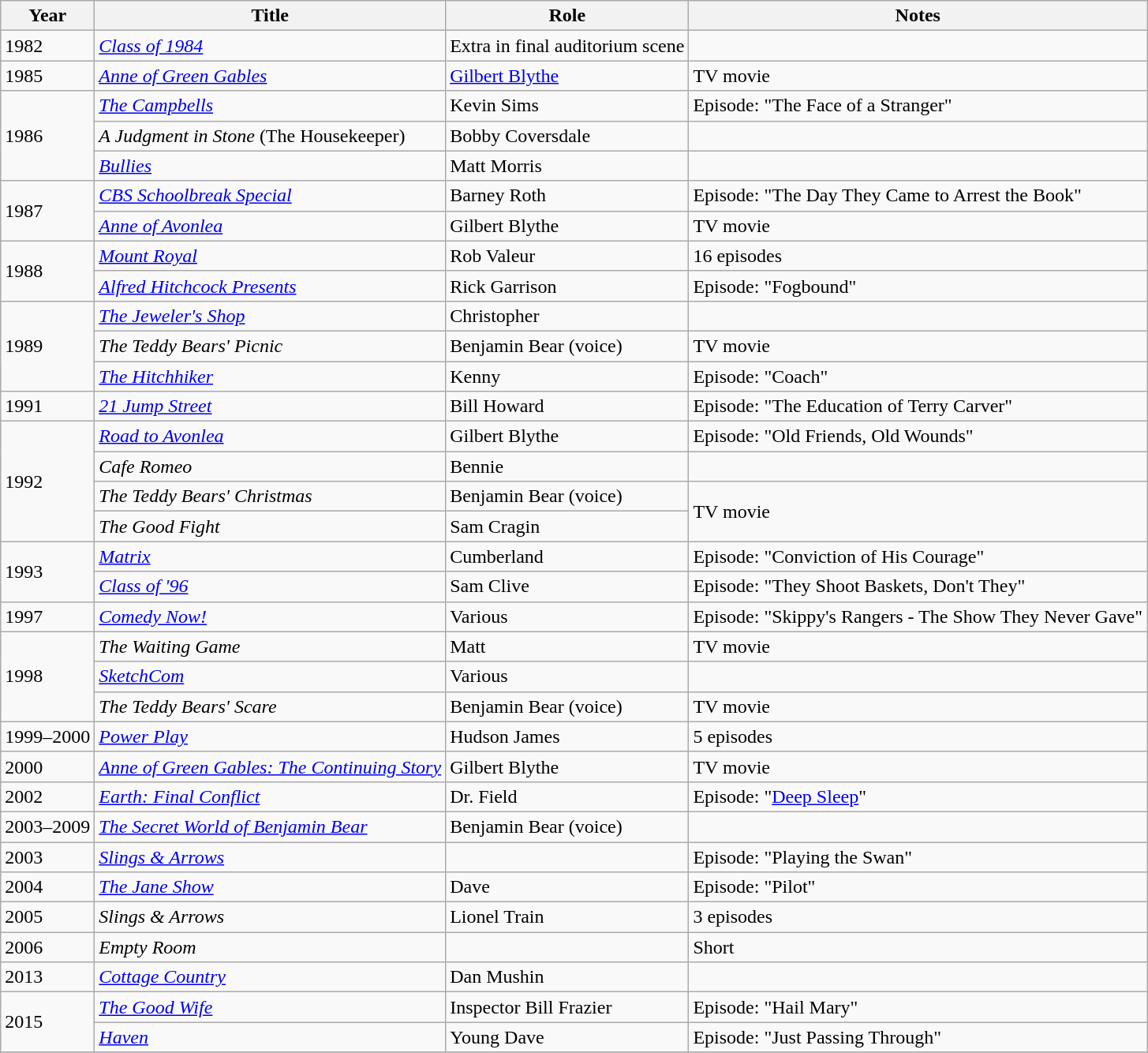<table class="wikitable sortable">
<tr>
<th>Year</th>
<th>Title</th>
<th>Role</th>
<th class="unsortable">Notes</th>
</tr>
<tr>
<td>1982</td>
<td><em><a href='#'>Class of 1984</a></em></td>
<td>Extra in final auditorium scene</td>
<td></td>
</tr>
<tr>
<td>1985</td>
<td><em><a href='#'>Anne of Green Gables</a></em></td>
<td><a href='#'>Gilbert Blythe</a></td>
<td>TV movie</td>
</tr>
<tr>
<td rowspan=3>1986</td>
<td data-sort-value="Campbells, The"><em><a href='#'>The Campbells</a></em></td>
<td>Kevin Sims</td>
<td>Episode: "The Face of a Stranger"</td>
</tr>
<tr>
<td data-sort-value="Judgment in Stone, A"><em>A Judgment in Stone</em> (The Housekeeper)</td>
<td>Bobby Coversdale</td>
<td></td>
</tr>
<tr>
<td><em><a href='#'>Bullies</a></em></td>
<td>Matt Morris</td>
<td></td>
</tr>
<tr>
<td rowspan=2>1987</td>
<td><em><a href='#'>CBS Schoolbreak Special</a></em></td>
<td>Barney Roth</td>
<td>Episode: "The Day They Came to Arrest the Book"</td>
</tr>
<tr>
<td><em><a href='#'>Anne of Avonlea</a></em></td>
<td>Gilbert Blythe</td>
<td>TV movie</td>
</tr>
<tr>
<td rowspan=2>1988</td>
<td><em><a href='#'>Mount Royal</a></em></td>
<td>Rob Valeur</td>
<td>16 episodes</td>
</tr>
<tr>
<td><em><a href='#'>Alfred Hitchcock Presents</a></em></td>
<td>Rick Garrison</td>
<td>Episode: "Fogbound"</td>
</tr>
<tr>
<td rowspan=3>1989</td>
<td data-sort-value="Jeweler's Shop, The"><em><a href='#'>The Jeweler's Shop</a></em></td>
<td>Christopher</td>
<td></td>
</tr>
<tr>
<td data-sort-value="Teddy Bears' Picnic, The"><em>The Teddy Bears' Picnic</em></td>
<td>Benjamin Bear (voice)</td>
<td>TV movie</td>
</tr>
<tr>
<td data-sort-value="Hitchhiker, The"><em><a href='#'>The Hitchhiker</a></em></td>
<td>Kenny</td>
<td>Episode: "Coach"</td>
</tr>
<tr>
<td>1991</td>
<td><em><a href='#'>21 Jump Street</a></em></td>
<td>Bill Howard</td>
<td>Episode: "The Education of Terry Carver"</td>
</tr>
<tr>
<td rowspan=4>1992</td>
<td><em><a href='#'>Road to Avonlea</a></em></td>
<td>Gilbert Blythe</td>
<td>Episode: "Old Friends, Old Wounds"</td>
</tr>
<tr>
<td><em>Cafe Romeo</em></td>
<td>Bennie</td>
<td></td>
</tr>
<tr>
<td data-sort-value="Teddy Bears' Christmas, The"><em>The Teddy Bears' Christmas</em></td>
<td>Benjamin Bear (voice)</td>
<td rowspan=2>TV movie</td>
</tr>
<tr>
<td data-sort-value="Good Fight, The"><em>The Good Fight</em></td>
<td>Sam Cragin</td>
</tr>
<tr>
<td rowspan=2>1993</td>
<td><em><a href='#'>Matrix</a></em></td>
<td>Cumberland</td>
<td>Episode: "Conviction of His Courage"</td>
</tr>
<tr>
<td><em><a href='#'>Class of '96</a></em></td>
<td>Sam Clive</td>
<td>Episode: "They Shoot Baskets, Don't They"</td>
</tr>
<tr>
<td>1997</td>
<td><em><a href='#'>Comedy Now!</a></em></td>
<td>Various</td>
<td>Episode: "Skippy's Rangers - The Show They Never Gave"</td>
</tr>
<tr>
<td rowspan=3>1998</td>
<td data-sort-value="Waiting Game, The"><em>The Waiting Game</em></td>
<td>Matt</td>
<td>TV movie</td>
</tr>
<tr>
<td><em><a href='#'>SketchCom</a></em></td>
<td>Various</td>
<td></td>
</tr>
<tr>
<td data-sort-value="Teddy Bears' Scare, The"><em>The Teddy Bears' Scare</em></td>
<td>Benjamin Bear (voice)</td>
<td>TV movie</td>
</tr>
<tr>
<td>1999–2000</td>
<td><em><a href='#'>Power Play</a></em></td>
<td>Hudson James</td>
<td>5 episodes</td>
</tr>
<tr>
<td>2000</td>
<td><em><a href='#'>Anne of Green Gables: The Continuing Story</a></em></td>
<td>Gilbert Blythe</td>
<td>TV movie</td>
</tr>
<tr>
<td>2002</td>
<td><em><a href='#'>Earth: Final Conflict</a></em></td>
<td>Dr. Field</td>
<td>Episode: "<a href='#'>Deep Sleep</a>"</td>
</tr>
<tr>
<td>2003–2009</td>
<td data-sort-value="Secret World of Benjamin Bear, The"><em><a href='#'>The Secret World of Benjamin Bear</a></em></td>
<td>Benjamin Bear (voice)</td>
<td></td>
</tr>
<tr>
<td>2003</td>
<td><em><a href='#'>Slings & Arrows</a></em></td>
<td></td>
<td>Episode: "Playing the Swan"</td>
</tr>
<tr>
<td>2004</td>
<td data-sort-value="Jane Show, The"><em><a href='#'>The Jane Show</a></em></td>
<td>Dave</td>
<td>Episode: "Pilot"</td>
</tr>
<tr>
<td>2005</td>
<td><em>Slings & Arrows</em></td>
<td>Lionel Train</td>
<td>3 episodes</td>
</tr>
<tr>
<td>2006</td>
<td><em>Empty Room</em></td>
<td></td>
<td>Short</td>
</tr>
<tr>
<td>2013</td>
<td><em><a href='#'>Cottage Country</a></em></td>
<td>Dan Mushin</td>
<td></td>
</tr>
<tr>
<td rowspan=2>2015</td>
<td data-sort-value="Good Wife, The"><em><a href='#'>The Good Wife</a></em></td>
<td>Inspector Bill Frazier</td>
<td>Episode: "Hail Mary"</td>
</tr>
<tr>
<td><em><a href='#'>Haven</a></em></td>
<td>Young Dave</td>
<td>Episode: "Just Passing Through"</td>
</tr>
<tr>
</tr>
</table>
